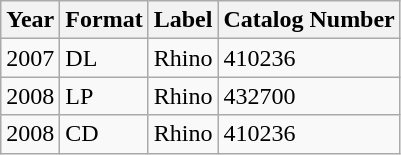<table class="wikitable">
<tr>
<th>Year</th>
<th>Format</th>
<th>Label</th>
<th>Catalog Number</th>
</tr>
<tr>
<td>2007</td>
<td>DL</td>
<td>Rhino</td>
<td>410236</td>
</tr>
<tr>
<td>2008</td>
<td>LP</td>
<td>Rhino</td>
<td>432700</td>
</tr>
<tr>
<td>2008</td>
<td>CD</td>
<td>Rhino</td>
<td>410236</td>
</tr>
</table>
